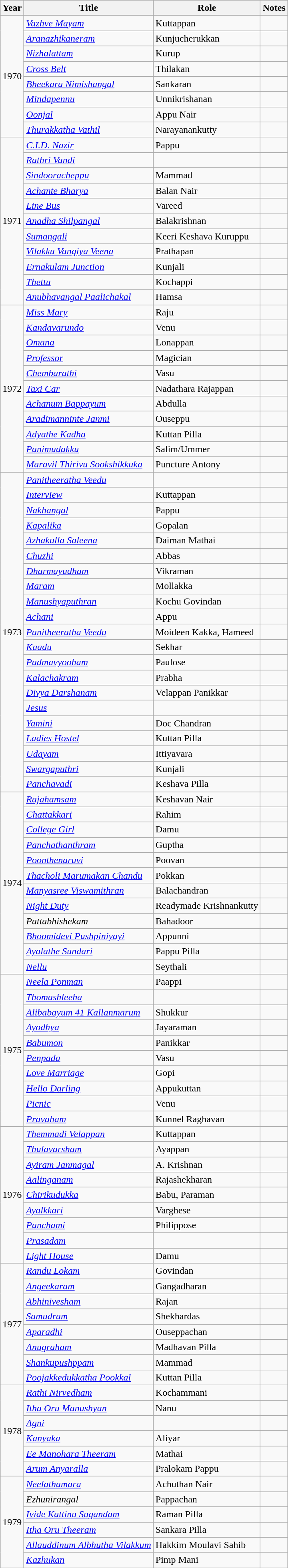<table class="wikitable sortable">
<tr>
<th>Year</th>
<th>Title</th>
<th>Role</th>
<th class="unsortable">Notes</th>
</tr>
<tr>
<td rowspan=8>1970</td>
<td><em><a href='#'>Vazhve Mayam</a></em></td>
<td>Kuttappan</td>
<td></td>
</tr>
<tr>
<td><em><a href='#'>Aranazhikaneram</a></em></td>
<td>Kunjucherukkan</td>
<td></td>
</tr>
<tr>
<td><em><a href='#'>Nizhalattam</a></em></td>
<td>Kurup</td>
<td></td>
</tr>
<tr>
<td><em><a href='#'>Cross Belt</a></em></td>
<td>Thilakan</td>
<td></td>
</tr>
<tr>
<td><em><a href='#'>Bheekara Nimishangal</a></em></td>
<td>Sankaran</td>
<td></td>
</tr>
<tr>
<td><em><a href='#'>Mindapennu</a></em></td>
<td>Unnikrishanan</td>
<td></td>
</tr>
<tr>
<td><em><a href='#'>Oonjal</a></em></td>
<td>Appu Nair</td>
<td></td>
</tr>
<tr>
<td><em><a href='#'>Thurakkatha Vathil</a></em></td>
<td>Narayanankutty</td>
<td></td>
</tr>
<tr>
<td rowspan=11>1971</td>
<td><em><a href='#'>C.I.D. Nazir</a></em></td>
<td>Pappu</td>
<td></td>
</tr>
<tr>
<td><em><a href='#'>Rathri Vandi</a></em></td>
<td></td>
<td></td>
</tr>
<tr>
<td><em><a href='#'>Sindooracheppu</a></em></td>
<td>Mammad</td>
<td></td>
</tr>
<tr>
<td><em><a href='#'>Achante Bharya</a></em></td>
<td>Balan Nair</td>
<td></td>
</tr>
<tr>
<td><em><a href='#'>Line Bus</a></em></td>
<td>Vareed</td>
<td></td>
</tr>
<tr>
<td><em><a href='#'>Anadha Shilpangal</a></em></td>
<td>Balakrishnan</td>
<td></td>
</tr>
<tr>
<td><em><a href='#'>Sumangali</a></em></td>
<td>Keeri Keshava Kuruppu</td>
<td></td>
</tr>
<tr>
<td><em><a href='#'>Vilakku Vangiya Veena</a></em></td>
<td>Prathapan</td>
<td></td>
</tr>
<tr>
<td><em><a href='#'>Ernakulam Junction</a></em></td>
<td>Kunjali</td>
<td></td>
</tr>
<tr>
<td><em><a href='#'>Thettu</a></em></td>
<td>Kochappi</td>
<td></td>
</tr>
<tr>
<td><em><a href='#'>Anubhavangal Paalichakal</a></em></td>
<td>Hamsa</td>
<td></td>
</tr>
<tr>
<td rowspan=11>1972</td>
<td><em><a href='#'>Miss Mary</a></em></td>
<td>Raju</td>
<td></td>
</tr>
<tr>
<td><em><a href='#'>Kandavarundo</a></em></td>
<td>Venu</td>
<td></td>
</tr>
<tr>
<td><em><a href='#'>Omana</a></em></td>
<td>Lonappan</td>
<td></td>
</tr>
<tr>
<td><em><a href='#'>Professor</a></em></td>
<td>Magician</td>
<td></td>
</tr>
<tr>
<td><em><a href='#'>Chembarathi</a></em></td>
<td>Vasu</td>
<td></td>
</tr>
<tr>
<td><em><a href='#'>Taxi Car</a></em></td>
<td>Nadathara Rajappan</td>
<td></td>
</tr>
<tr>
<td><em><a href='#'>Achanum Bappayum</a></em></td>
<td>Abdulla</td>
<td></td>
</tr>
<tr>
<td><em><a href='#'>Aradimanninte Janmi</a></em></td>
<td>Ouseppu</td>
<td></td>
</tr>
<tr>
<td><em><a href='#'>Adyathe Kadha</a></em></td>
<td>Kuttan Pilla</td>
<td></td>
</tr>
<tr>
<td><em><a href='#'>Panimudakku</a></em></td>
<td>Salim/Ummer</td>
<td></td>
</tr>
<tr>
<td><em><a href='#'>Maravil Thirivu Sookshikkuka</a></em></td>
<td>Puncture Antony</td>
<td></td>
</tr>
<tr>
<td rowspan=21>1973</td>
<td><em><a href='#'>Panitheeratha Veedu</a></em></td>
<td></td>
<td></td>
</tr>
<tr>
<td><em><a href='#'>Interview</a></em></td>
<td>Kuttappan</td>
<td></td>
</tr>
<tr>
<td><em><a href='#'>Nakhangal</a></em></td>
<td>Pappu</td>
<td></td>
</tr>
<tr>
<td><em><a href='#'>Kapalika</a></em></td>
<td>Gopalan</td>
<td></td>
</tr>
<tr>
<td><em><a href='#'>Azhakulla Saleena</a></em></td>
<td>Daiman Mathai</td>
<td></td>
</tr>
<tr>
<td><em><a href='#'>Chuzhi</a></em></td>
<td>Abbas</td>
<td></td>
</tr>
<tr>
<td><em><a href='#'>Dharmayudham</a></em></td>
<td>Vikraman</td>
<td></td>
</tr>
<tr>
<td><em><a href='#'>Maram</a></em></td>
<td>Mollakka</td>
<td></td>
</tr>
<tr>
<td><em><a href='#'>Manushyaputhran</a></em></td>
<td>Kochu Govindan</td>
<td></td>
</tr>
<tr>
<td><em><a href='#'>Achani</a></em></td>
<td>Appu</td>
<td></td>
</tr>
<tr>
<td><em><a href='#'>Panitheeratha Veedu</a></em></td>
<td>Moideen Kakka, Hameed</td>
<td></td>
</tr>
<tr>
<td><em><a href='#'>Kaadu</a></em></td>
<td>Sekhar</td>
<td></td>
</tr>
<tr>
<td><em><a href='#'>Padmavyooham</a></em></td>
<td>Paulose</td>
<td></td>
</tr>
<tr>
<td><em><a href='#'>Kalachakram</a></em></td>
<td>Prabha</td>
<td></td>
</tr>
<tr>
<td><em><a href='#'>Divya Darshanam</a></em></td>
<td>Velappan Panikkar</td>
<td></td>
</tr>
<tr>
<td><em><a href='#'>Jesus</a></em></td>
<td></td>
<td></td>
</tr>
<tr>
<td><em><a href='#'>Yamini</a></em></td>
<td>Doc Chandran</td>
<td></td>
</tr>
<tr>
<td><em><a href='#'>Ladies Hostel</a></em></td>
<td>Kuttan Pilla</td>
<td></td>
</tr>
<tr>
<td><em><a href='#'>Udayam</a></em></td>
<td>Ittiyavara</td>
<td></td>
</tr>
<tr>
<td><em><a href='#'>Swargaputhri</a></em></td>
<td>Kunjali</td>
<td></td>
</tr>
<tr>
<td><em><a href='#'>Panchavadi</a></em></td>
<td>Keshava Pilla</td>
<td></td>
</tr>
<tr>
<td rowspan=12>1974</td>
<td><em><a href='#'>Rajahamsam</a></em></td>
<td>Keshavan Nair</td>
<td></td>
</tr>
<tr>
<td><em><a href='#'>Chattakkari</a></em></td>
<td>Rahim</td>
<td></td>
</tr>
<tr>
<td><em><a href='#'>College Girl</a></em></td>
<td>Damu</td>
<td></td>
</tr>
<tr>
<td><em><a href='#'>Panchathanthram</a></em></td>
<td>Guptha</td>
<td></td>
</tr>
<tr>
<td><em><a href='#'>Poonthenaruvi</a></em></td>
<td>Poovan</td>
<td></td>
</tr>
<tr>
<td><em><a href='#'>Thacholi Marumakan Chandu</a></em></td>
<td>Pokkan</td>
<td></td>
</tr>
<tr>
<td><em><a href='#'>Manyasree Viswamithran</a></em></td>
<td>Balachandran</td>
<td></td>
</tr>
<tr>
<td><em><a href='#'>Night Duty</a></em></td>
<td>Readymade Krishnankutty</td>
<td></td>
</tr>
<tr>
<td><em>Pattabhishekam</em></td>
<td>Bahadoor</td>
<td></td>
</tr>
<tr>
<td><em><a href='#'>Bhoomidevi Pushpiniyayi</a></em></td>
<td>Appunni</td>
<td></td>
</tr>
<tr>
<td><em><a href='#'>Ayalathe Sundari</a></em></td>
<td>Pappu Pilla</td>
<td></td>
</tr>
<tr>
<td><em><a href='#'>Nellu</a></em></td>
<td>Seythali</td>
<td></td>
</tr>
<tr>
<td rowspan=10>1975</td>
<td><em><a href='#'>Neela Ponman</a></em></td>
<td>Paappi</td>
<td></td>
</tr>
<tr>
<td><em><a href='#'>Thomashleeha</a></em></td>
<td></td>
<td></td>
</tr>
<tr>
<td><em><a href='#'>Alibabayum 41 Kallanmarum</a></em></td>
<td>Shukkur</td>
<td></td>
</tr>
<tr>
<td><em><a href='#'>Ayodhya</a></em></td>
<td>Jayaraman</td>
<td></td>
</tr>
<tr>
<td><em><a href='#'>Babumon</a></em></td>
<td>Panikkar</td>
<td></td>
</tr>
<tr>
<td><em><a href='#'>Penpada</a></em></td>
<td>Vasu</td>
<td></td>
</tr>
<tr>
<td><em><a href='#'>Love Marriage</a></em></td>
<td>Gopi</td>
<td></td>
</tr>
<tr>
<td><em><a href='#'>Hello Darling</a></em></td>
<td>Appukuttan</td>
<td></td>
</tr>
<tr>
<td><em><a href='#'>Picnic</a></em></td>
<td>Venu</td>
<td></td>
</tr>
<tr>
<td><em><a href='#'>Pravaham</a></em></td>
<td>Kunnel Raghavan</td>
<td></td>
</tr>
<tr>
<td rowspan=9>1976</td>
<td><em><a href='#'>Themmadi Velappan</a></em></td>
<td>Kuttappan</td>
<td></td>
</tr>
<tr>
<td><em><a href='#'>Thulavarsham</a></em></td>
<td>Ayappan</td>
<td></td>
</tr>
<tr>
<td><em><a href='#'>Ayiram Janmagal</a></em></td>
<td>A. Krishnan</td>
<td></td>
</tr>
<tr>
<td><em><a href='#'>Aalinganam</a></em></td>
<td>Rajashekharan</td>
<td></td>
</tr>
<tr>
<td><em><a href='#'>Chirikudukka</a></em></td>
<td>Babu, Paraman</td>
<td></td>
</tr>
<tr>
<td><em><a href='#'>Ayalkkari</a></em></td>
<td>Varghese</td>
<td></td>
</tr>
<tr>
<td><em><a href='#'>Panchami</a></em></td>
<td>Philippose</td>
<td></td>
</tr>
<tr>
<td><em><a href='#'>Prasadam</a></em></td>
<td></td>
<td></td>
</tr>
<tr>
<td><em><a href='#'>Light House</a></em></td>
<td>Damu</td>
<td></td>
</tr>
<tr>
<td rowspan=8>1977</td>
<td><em><a href='#'>Randu Lokam</a></em></td>
<td>Govindan</td>
<td></td>
</tr>
<tr>
<td><em><a href='#'>Angeekaram</a></em></td>
<td>Gangadharan</td>
<td></td>
</tr>
<tr>
<td><em><a href='#'>Abhinivesham</a></em></td>
<td>Rajan</td>
<td></td>
</tr>
<tr>
<td><em><a href='#'>Samudram</a></em></td>
<td>Shekhardas</td>
<td></td>
</tr>
<tr>
<td><em><a href='#'>Aparadhi</a></em></td>
<td>Ouseppachan</td>
<td></td>
</tr>
<tr>
<td><em><a href='#'>Anugraham</a></em></td>
<td>Madhavan Pilla</td>
<td></td>
</tr>
<tr>
<td><em><a href='#'>Shankupushppam</a></em></td>
<td>Mammad</td>
<td></td>
</tr>
<tr>
<td><em><a href='#'>Poojakkedukkatha Pookkal</a></em></td>
<td>Kuttan Pilla</td>
<td></td>
</tr>
<tr>
<td rowspan=6>1978</td>
<td><em><a href='#'>Rathi Nirvedham</a></em></td>
<td>Kochammani</td>
<td></td>
</tr>
<tr>
<td><em><a href='#'>Itha Oru Manushyan</a></em></td>
<td>Nanu</td>
<td></td>
</tr>
<tr>
<td><em><a href='#'>Agni</a></em></td>
<td></td>
<td></td>
</tr>
<tr>
<td><em><a href='#'>Kanyaka</a></em></td>
<td>Aliyar</td>
<td></td>
</tr>
<tr>
<td><em><a href='#'>Ee Manohara Theeram</a></em></td>
<td>Mathai</td>
<td></td>
</tr>
<tr>
<td><em><a href='#'>Arum Anyaralla</a></em></td>
<td>Pralokam Pappu</td>
<td></td>
</tr>
<tr>
<td rowspan=6>1979</td>
<td><em><a href='#'>Neelathamara</a></em></td>
<td>Achuthan Nair</td>
<td></td>
</tr>
<tr>
<td><em>Ezhunirangal</em></td>
<td>Pappachan</td>
<td></td>
</tr>
<tr>
<td><em><a href='#'>Ivide Kattinu Sugandam</a></em></td>
<td>Raman Pilla</td>
<td></td>
</tr>
<tr>
<td><em><a href='#'>Itha Oru Theeram</a></em></td>
<td>Sankara Pilla</td>
<td></td>
</tr>
<tr>
<td><em><a href='#'>Allauddinum Albhutha Vilakkum</a></em></td>
<td>Hakkim Moulavi Sahib</td>
<td></td>
</tr>
<tr>
<td><em><a href='#'>Kazhukan</a></em></td>
<td>Pimp Mani</td>
<td></td>
</tr>
<tr>
</tr>
</table>
